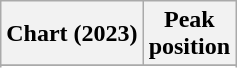<table class="wikitable sortable plainrowheaders" style="text-align:center">
<tr>
<th scope="col">Chart (2023)</th>
<th scope="col">Peak<br>position</th>
</tr>
<tr>
</tr>
<tr>
</tr>
<tr>
</tr>
<tr>
</tr>
<tr>
</tr>
</table>
